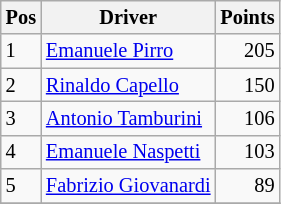<table class="wikitable" style="font-size: 85%;">
<tr>
<th>Pos</th>
<th>Driver</th>
<th>Points</th>
</tr>
<tr>
<td>1</td>
<td> <a href='#'>Emanuele Pirro</a></td>
<td align="right">205</td>
</tr>
<tr>
<td>2</td>
<td> <a href='#'>Rinaldo Capello</a></td>
<td align="right">150</td>
</tr>
<tr>
<td>3</td>
<td> <a href='#'>Antonio Tamburini</a></td>
<td align="right">106</td>
</tr>
<tr>
<td>4</td>
<td> <a href='#'>Emanuele Naspetti</a></td>
<td align="right">103</td>
</tr>
<tr>
<td>5</td>
<td> <a href='#'>Fabrizio Giovanardi</a></td>
<td align="right">89</td>
</tr>
<tr>
</tr>
</table>
